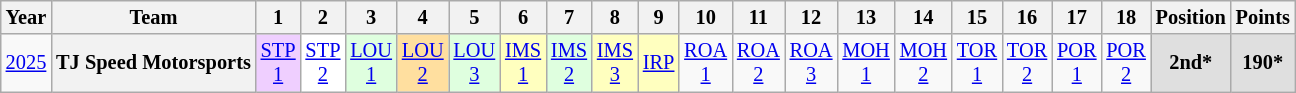<table class="wikitable" style="text-align:center; font-size:85%">
<tr>
<th>Year</th>
<th>Team</th>
<th>1</th>
<th>2</th>
<th>3</th>
<th>4</th>
<th>5</th>
<th>6</th>
<th>7</th>
<th>8</th>
<th>9</th>
<th>10</th>
<th>11</th>
<th>12</th>
<th>13</th>
<th>14</th>
<th>15</th>
<th>16</th>
<th>17</th>
<th>18</th>
<th>Position</th>
<th>Points</th>
</tr>
<tr>
<td><a href='#'>2025</a></td>
<th nowrap>TJ Speed Motorsports</th>
<td style="background:#EFCFFF;"><a href='#'>STP<br>1</a><br></td>
<td style="background:#FFFFFF;"><a href='#'>STP<br>2</a> <br></td>
<td style="background:#DFFFDF;"><a href='#'>LOU<br>1</a><br></td>
<td style="background:#FFDF9F;"><a href='#'>LOU<br>2</a> <br></td>
<td style="background:#DFFFDF;"><a href='#'>LOU<br>3</a><br></td>
<td style="background:#FFFFBF;"><a href='#'>IMS<br>1</a><br></td>
<td style="background:#DFFFDF;"><a href='#'>IMS<br>2</a> <br></td>
<td style="background:#FFFFBF;"><a href='#'>IMS<br>3</a><br></td>
<td style="background:#FFFFBF;"><a href='#'>IRP</a><br></td>
<td style="background:#;"><a href='#'>ROA<br>1</a><br></td>
<td style="background:#;"><a href='#'>ROA<br>2</a><br></td>
<td style="background:#;"><a href='#'>ROA<br>3</a><br></td>
<td style="background:#;"><a href='#'>MOH<br>1</a><br></td>
<td style="background:#;"><a href='#'>MOH<br>2</a><br></td>
<td style="background:#;"><a href='#'>TOR<br>1</a><br></td>
<td style="background:#;"><a href='#'>TOR<br>2</a><br></td>
<td style="background:#;"><a href='#'>POR<br>1</a><br></td>
<td style="background:#;"><a href='#'>POR<br>2</a><br></td>
<th style="background:#DFDFDF;">2nd*</th>
<th style="background:#DFDFDF;">190*</th>
</tr>
</table>
